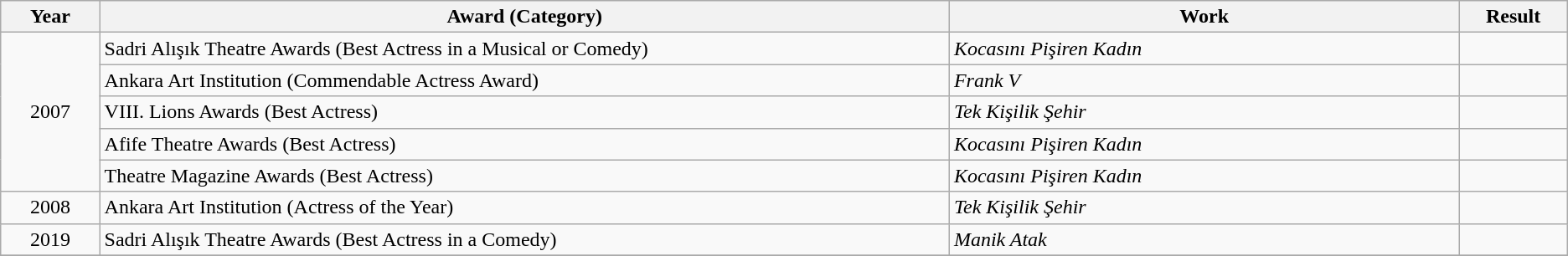<table class="wikitable">
<tr>
<th width="3.5%">Year</th>
<th width="30%">Award (Category)</th>
<th width="18%">Work</th>
<th width="3.5%">Result</th>
</tr>
<tr>
<td rowspan="5" align="center">2007</td>
<td>Sadri Alışık Theatre Awards (Best Actress in a Musical or Comedy)</td>
<td><em>Kocasını Pişiren Kadın</em></td>
<td></td>
</tr>
<tr>
<td>Ankara Art Institution (Commendable Actress Award)</td>
<td><em>Frank V</em></td>
<td></td>
</tr>
<tr>
<td>VIII. Lions Awards (Best Actress)</td>
<td><em>Tek Kişilik Şehir</em></td>
<td></td>
</tr>
<tr>
<td>Afife Theatre Awards (Best Actress)</td>
<td><em>Kocasını Pişiren Kadın</em></td>
<td></td>
</tr>
<tr>
<td>Theatre Magazine Awards (Best Actress)</td>
<td><em>Kocasını Pişiren Kadın</em></td>
<td></td>
</tr>
<tr>
<td align="center">2008</td>
<td>Ankara Art Institution (Actress of the Year)</td>
<td><em>Tek Kişilik Şehir</em></td>
<td></td>
</tr>
<tr>
<td align="center">2019</td>
<td>Sadri Alışık Theatre Awards (Best Actress in a Comedy)</td>
<td><em>Manik Atak</em></td>
<td></td>
</tr>
<tr>
</tr>
</table>
